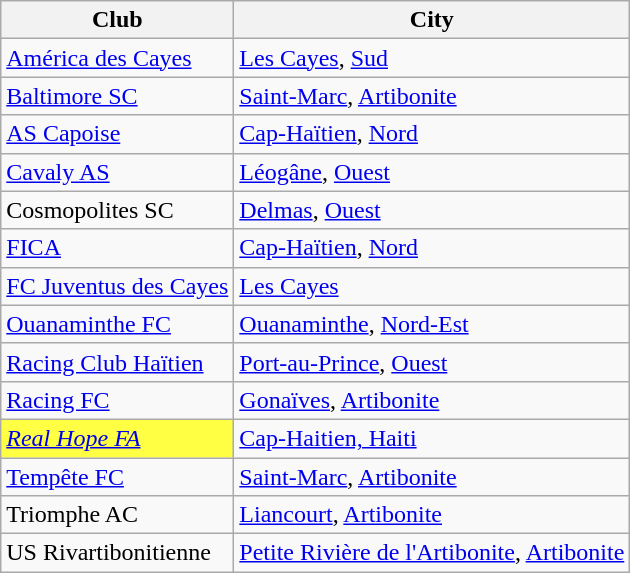<table class="wikitable sortable">
<tr>
<th><strong>Club</strong></th>
<th><strong>City</strong></th>
</tr>
<tr>
<td><a href='#'>América des Cayes</a></td>
<td><a href='#'>Les Cayes</a>, <a href='#'>Sud</a></td>
</tr>
<tr>
<td><a href='#'>Baltimore SC</a></td>
<td><a href='#'>Saint-Marc</a>, <a href='#'>Artibonite</a></td>
</tr>
<tr>
<td><a href='#'>AS Capoise</a></td>
<td><a href='#'>Cap-Haïtien</a>, <a href='#'>Nord</a></td>
</tr>
<tr>
<td><a href='#'>Cavaly AS</a></td>
<td><a href='#'>Léogâne</a>, <a href='#'>Ouest</a></td>
</tr>
<tr>
<td>Cosmopolites SC</td>
<td><a href='#'>Delmas</a>, <a href='#'>Ouest</a></td>
</tr>
<tr>
<td><a href='#'>FICA</a></td>
<td><a href='#'>Cap-Haïtien</a>, <a href='#'>Nord</a></td>
</tr>
<tr>
<td><a href='#'>FC Juventus des Cayes</a></td>
<td><a href='#'>Les Cayes</a></td>
</tr>
<tr>
<td><a href='#'>Ouanaminthe FC</a></td>
<td><a href='#'>Ouanaminthe</a>, <a href='#'>Nord-Est</a></td>
</tr>
<tr>
<td><a href='#'>Racing Club Haïtien</a></td>
<td><a href='#'>Port-au-Prince</a>, <a href='#'>Ouest</a></td>
</tr>
<tr>
<td><a href='#'>Racing FC</a></td>
<td><a href='#'>Gonaïves</a>, <a href='#'>Artibonite</a></td>
</tr>
<tr>
<td style="background:#FFFF44"><em><a href='#'>Real Hope FA</a></em></td>
<td><a href='#'>Cap-Haitien, Haiti</a></td>
</tr>
<tr>
<td><a href='#'>Tempête FC</a></td>
<td><a href='#'>Saint-Marc</a>, <a href='#'>Artibonite</a></td>
</tr>
<tr>
<td>Triomphe AC</td>
<td><a href='#'>Liancourt</a>, <a href='#'>Artibonite</a></td>
</tr>
<tr>
<td>US Rivartibonitienne</td>
<td><a href='#'>Petite Rivière de l'Artibonite</a>, <a href='#'>Artibonite</a></td>
</tr>
</table>
